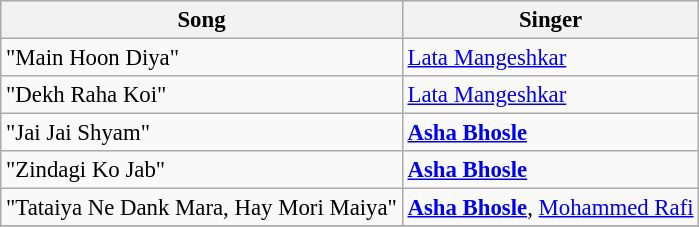<table class="wikitable" style="font-size:95%;">
<tr>
<th>Song</th>
<th>Singer</th>
</tr>
<tr>
<td>"Main Hoon Diya"</td>
<td><a href='#'>Lata Mangeshkar</a></td>
</tr>
<tr>
<td>"Dekh Raha Koi"</td>
<td><a href='#'>Lata Mangeshkar</a></td>
</tr>
<tr>
<td>"Jai Jai Shyam"</td>
<td><strong><a href='#'>Asha Bhosle</a></strong></td>
</tr>
<tr>
<td>"Zindagi Ko Jab"</td>
<td><strong><a href='#'>Asha Bhosle</a></strong></td>
</tr>
<tr>
<td>"Tataiya Ne Dank Mara, Hay Mori Maiya"</td>
<td><strong><a href='#'>Asha Bhosle</a></strong>, <a href='#'>Mohammed Rafi</a></td>
</tr>
<tr>
</tr>
</table>
